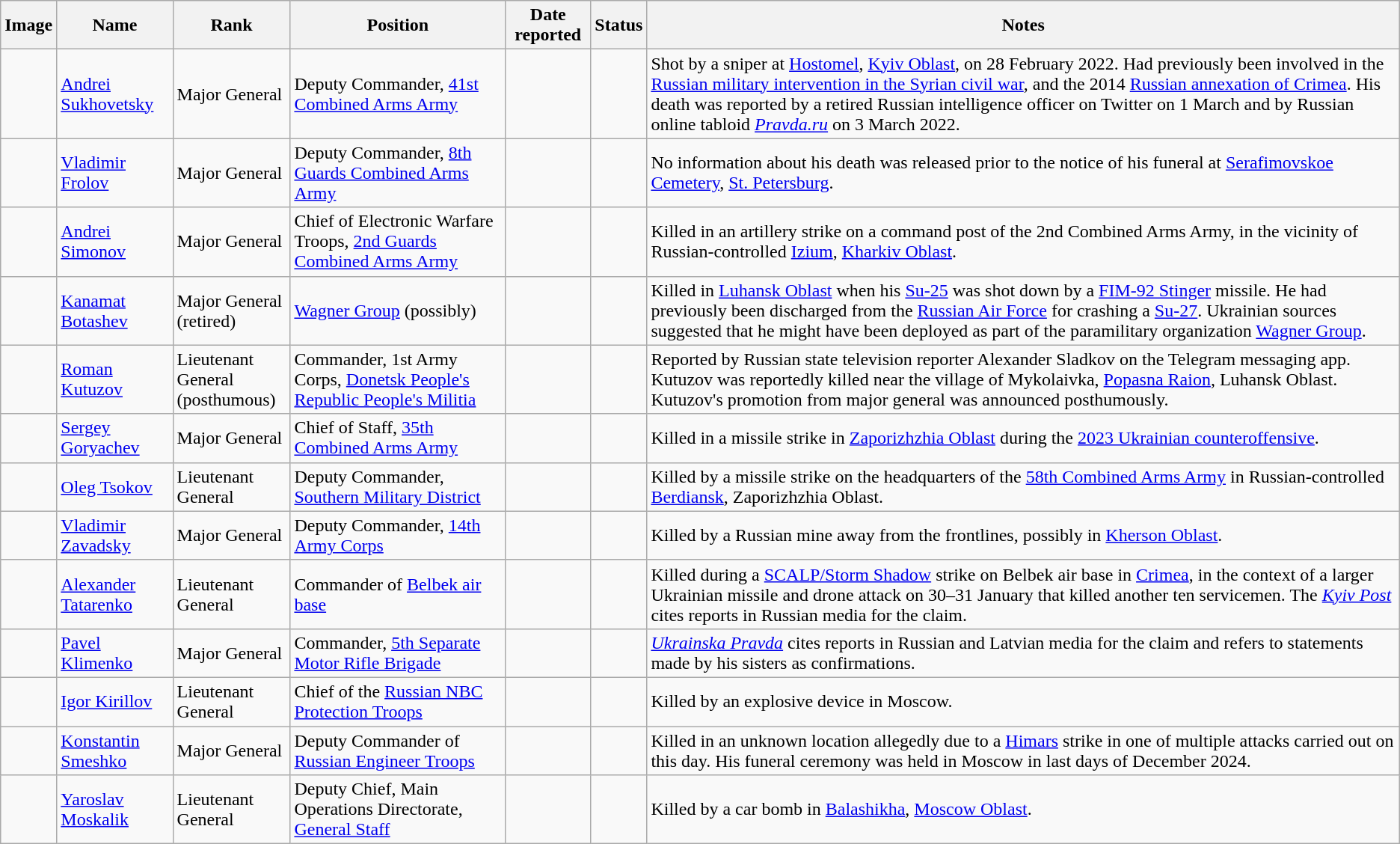<table class="wikitable sortable">
<tr>
<th class="unsortable">Image</th>
<th>Name</th>
<th>Rank</th>
<th>Position</th>
<th>Date reported</th>
<th>Status</th>
<th class="unsortable">Notes</th>
</tr>
<tr>
<td></td>
<td class=nowrap data-sort-value="Sukhovetsky, Andrey"><a href='#'>Andrei Sukhovetsky</a></td>
<td class=nowrap data-sort-value="1"> Major General</td>
<td>Deputy Commander, <a href='#'>41st Combined Arms Army</a></td>
<td></td>
<td></td>
<td>Shot by a sniper at <a href='#'>Hostomel</a>, <a href='#'>Kyiv Oblast</a>, on 28 February 2022. Had previously been involved in the <a href='#'>Russian military intervention in the Syrian civil war</a>, and the 2014 <a href='#'>Russian annexation of Crimea</a>. His death was reported by a retired Russian intelligence officer on Twitter on 1 March and by Russian online tabloid <em><a href='#'>Pravda.ru</a></em> on 3 March 2022.</td>
</tr>
<tr>
<td></td>
<td class=nowrap data-sort-value="Frolov, Vladimir"><a href='#'>Vladimir Frolov</a></td>
<td class=nowrap data-sort-value="1"> Major General</td>
<td>Deputy Commander, <a href='#'>8th Guards Combined Arms Army</a></td>
<td></td>
<td></td>
<td>No information about his death was released prior to the notice of his funeral at <a href='#'>Serafimovskoe Cemetery</a>, <a href='#'>St. Petersburg</a>.</td>
</tr>
<tr>
<td></td>
<td class=nowrap data-sort-value="Simonov, Andrei"><a href='#'>Andrei Simonov</a></td>
<td class=nowrap data-sort-value="1"> Major General</td>
<td>Chief of Electronic Warfare Troops, <a href='#'>2nd Guards Combined Arms Army</a></td>
<td></td>
<td></td>
<td>Killed in an artillery strike on a command post of the 2nd Combined Arms Army, in the vicinity of Russian-controlled <a href='#'>Izium</a>, <a href='#'>Kharkiv Oblast</a>.</td>
</tr>
<tr>
<td></td>
<td class=nowrap data-sort-value="Botashev, Kanamat"><a href='#'>Kanamat Botashev</a></td>
<td class=nowrap data-sort-value="1"> Major General<br>(retired)</td>
<td><a href='#'>Wagner Group</a> (possibly)</td>
<td></td>
<td></td>
<td>Killed in <a href='#'>Luhansk Oblast</a> when his <a href='#'>Su-25</a> was shot down by a <a href='#'>FIM-92 Stinger</a> missile. He had previously been discharged from the <a href='#'>Russian Air Force</a> for crashing a <a href='#'>Su-27</a>. Ukrainian sources suggested that he might have been deployed as part of the paramilitary organization <a href='#'>Wagner Group</a>.</td>
</tr>
<tr>
<td></td>
<td class=nowrap data-sort-value="Roman, Kutuzov"><a href='#'>Roman Kutuzov</a></td>
<td class=nowrap data-sort-value="2"> Lieutenant General<br> (posthumous)</td>
<td>Commander, 1st Army Corps, <a href='#'>Donetsk People's Republic People's Militia</a></td>
<td></td>
<td></td>
<td>Reported by Russian state television reporter Alexander Sladkov on the Telegram messaging app. Kutuzov was reportedly killed near the village of Mykolaivka, <a href='#'>Popasna Raion</a>, Luhansk Oblast. Kutuzov's promotion from major general was announced posthumously.</td>
</tr>
<tr>
<td></td>
<td class=nowrap data-sort-value="Goryachev, Sergey"><a href='#'>Sergey Goryachev</a></td>
<td class=nowrap data-sort-value="1"> Major General</td>
<td>Chief of Staff, <a href='#'>35th Combined Arms Army</a></td>
<td></td>
<td></td>
<td>Killed in a missile strike in <a href='#'>Zaporizhzhia Oblast</a> during the <a href='#'>2023 Ukrainian counteroffensive</a>.</td>
</tr>
<tr>
<td></td>
<td class=nowrap data-sort-value="Tsokov, Oleg"><a href='#'>Oleg Tsokov</a></td>
<td class=nowrap data-sort-value="1"> Lieutenant General</td>
<td>Deputy Commander, <a href='#'>Southern Military District</a></td>
<td></td>
<td></td>
<td>Killed by a missile strike on the headquarters of the <a href='#'>58th Combined Arms Army</a> in Russian-controlled <a href='#'>Berdiansk</a>, Zaporizhzhia Oblast.</td>
</tr>
<tr>
<td></td>
<td><a href='#'>Vladimir Zavadsky</a></td>
<td> Major General</td>
<td>Deputy Commander, <a href='#'>14th Army Corps</a></td>
<td></td>
<td></td>
<td>Killed by a Russian mine away from the frontlines, possibly in <a href='#'>Kherson Oblast</a>.</td>
</tr>
<tr>
<td></td>
<td class=nowrap data-sort-value="Tatarenko, Alexander "><a href='#'>Alexander Tatarenko</a></td>
<td class=nowrap data-sort-value="1"> Lieutenant General</td>
<td>Commander of <a href='#'>Belbek air base</a></td>
<td></td>
<td></td>
<td>Killed during a <a href='#'>SCALP/Storm Shadow</a> strike on Belbek air base in <a href='#'>Crimea</a>, in the context of a larger Ukrainian missile and drone attack on 30–31 January that killed another ten servicemen. The <em><a href='#'>Kyiv Post</a></em> cites reports in Russian media for the claim.</td>
</tr>
<tr>
<td></td>
<td class=nowrap data-sort-value="Klimenko, Pavel"><a href='#'>Pavel Klimenko</a></td>
<td class=nowrap data-sort-value="1"> Major General</td>
<td>Commander, <a href='#'>5th Separate Motor Rifle Brigade</a></td>
<td></td>
<td></td>
<td><em><a href='#'>Ukrainska Pravda</a></em> cites reports in Russian and Latvian media for the claim and refers to statements made by his sisters as confirmations.</td>
</tr>
<tr>
<td></td>
<td><a href='#'>Igor Kirillov</a></td>
<td> Lieutenant General</td>
<td>Chief of the <a href='#'>Russian NBC Protection Troops</a></td>
<td></td>
<td></td>
<td>Killed by an explosive device in Moscow.</td>
</tr>
<tr>
<td></td>
<td><a href='#'>Konstantin Smeshko</a></td>
<td> Major General</td>
<td>Deputy Commander of <a href='#'>Russian Engineer Troops</a></td>
<td></td>
<td></td>
<td>Killed in an unknown location allegedly due to a <a href='#'>Himars</a> strike in one of multiple attacks carried out on this day. His funeral ceremony was held in Moscow in last days of December 2024.</td>
</tr>
<tr>
<td></td>
<td><a href='#'>Yaroslav Moskalik</a></td>
<td> Lieutenant General</td>
<td>Deputy Chief, Main Operations Directorate, <a href='#'>General Staff</a></td>
<td></td>
<td></td>
<td>Killed by a car bomb in <a href='#'>Balashikha</a>, <a href='#'>Moscow Oblast</a>.</td>
</tr>
</table>
